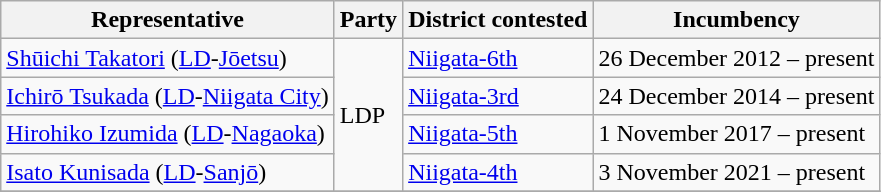<table class=wikitable>
<tr>
<th>Representative</th>
<th>Party</th>
<th>District contested</th>
<th>Incumbency</th>
</tr>
<tr>
<td><a href='#'>Shūichi Takatori</a> (<a href='#'>LD</a>-<a href='#'>Jōetsu</a>)</td>
<td rowspan="4" >LDP</td>
<td><a href='#'>Niigata-6th</a></td>
<td>26 December 2012 – present</td>
</tr>
<tr>
<td><a href='#'>Ichirō Tsukada</a> (<a href='#'>LD</a>-<a href='#'>Niigata City</a>)</td>
<td><a href='#'>Niigata-3rd</a></td>
<td>24 December 2014 – present</td>
</tr>
<tr>
<td><a href='#'>Hirohiko Izumida</a> (<a href='#'>LD</a>-<a href='#'>Nagaoka</a>)</td>
<td><a href='#'>Niigata-5th</a></td>
<td>1 November 2017 – present</td>
</tr>
<tr>
<td><a href='#'>Isato Kunisada</a> (<a href='#'>LD</a>-<a href='#'>Sanjō</a>)</td>
<td><a href='#'>Niigata-4th</a></td>
<td>3 November 2021 – present</td>
</tr>
<tr>
</tr>
</table>
